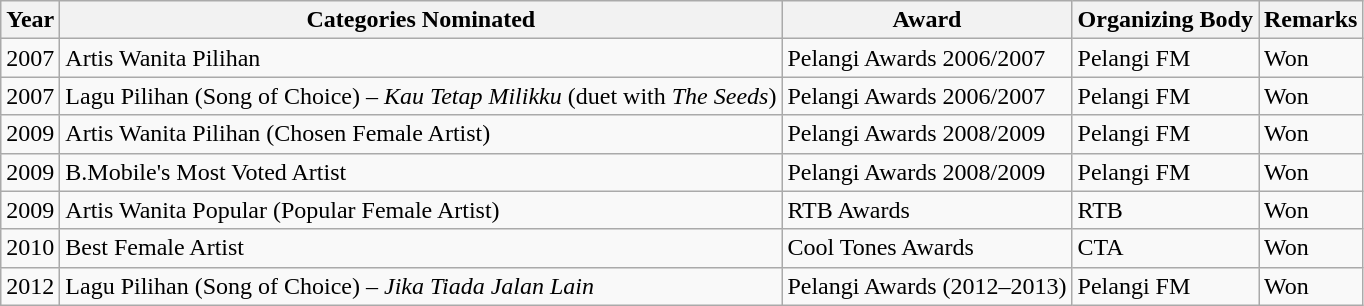<table class="wikitable">
<tr>
<th>Year</th>
<th>Categories Nominated</th>
<th>Award</th>
<th>Organizing Body</th>
<th>Remarks</th>
</tr>
<tr>
<td>2007</td>
<td>Artis Wanita Pilihan</td>
<td>Pelangi Awards 2006/2007</td>
<td>Pelangi FM</td>
<td>Won</td>
</tr>
<tr>
<td>2007</td>
<td>Lagu Pilihan (Song of Choice) – <em>Kau Tetap Milikku</em> (duet with <em>The Seeds</em>)</td>
<td>Pelangi Awards 2006/2007</td>
<td>Pelangi FM</td>
<td>Won</td>
</tr>
<tr>
<td>2009</td>
<td>Artis Wanita Pilihan (Chosen Female Artist)</td>
<td>Pelangi Awards 2008/2009</td>
<td>Pelangi FM</td>
<td>Won</td>
</tr>
<tr>
<td>2009</td>
<td>B.Mobile's Most Voted Artist</td>
<td>Pelangi Awards 2008/2009</td>
<td>Pelangi FM</td>
<td>Won</td>
</tr>
<tr>
<td>2009</td>
<td>Artis Wanita Popular (Popular Female Artist)</td>
<td>RTB Awards</td>
<td>RTB</td>
<td>Won</td>
</tr>
<tr>
<td>2010</td>
<td>Best Female Artist</td>
<td>Cool Tones Awards</td>
<td>CTA</td>
<td>Won</td>
</tr>
<tr>
<td>2012</td>
<td>Lagu Pilihan (Song of Choice) – <em>Jika Tiada Jalan Lain</em></td>
<td>Pelangi Awards (2012–2013)</td>
<td>Pelangi FM</td>
<td>Won</td>
</tr>
</table>
